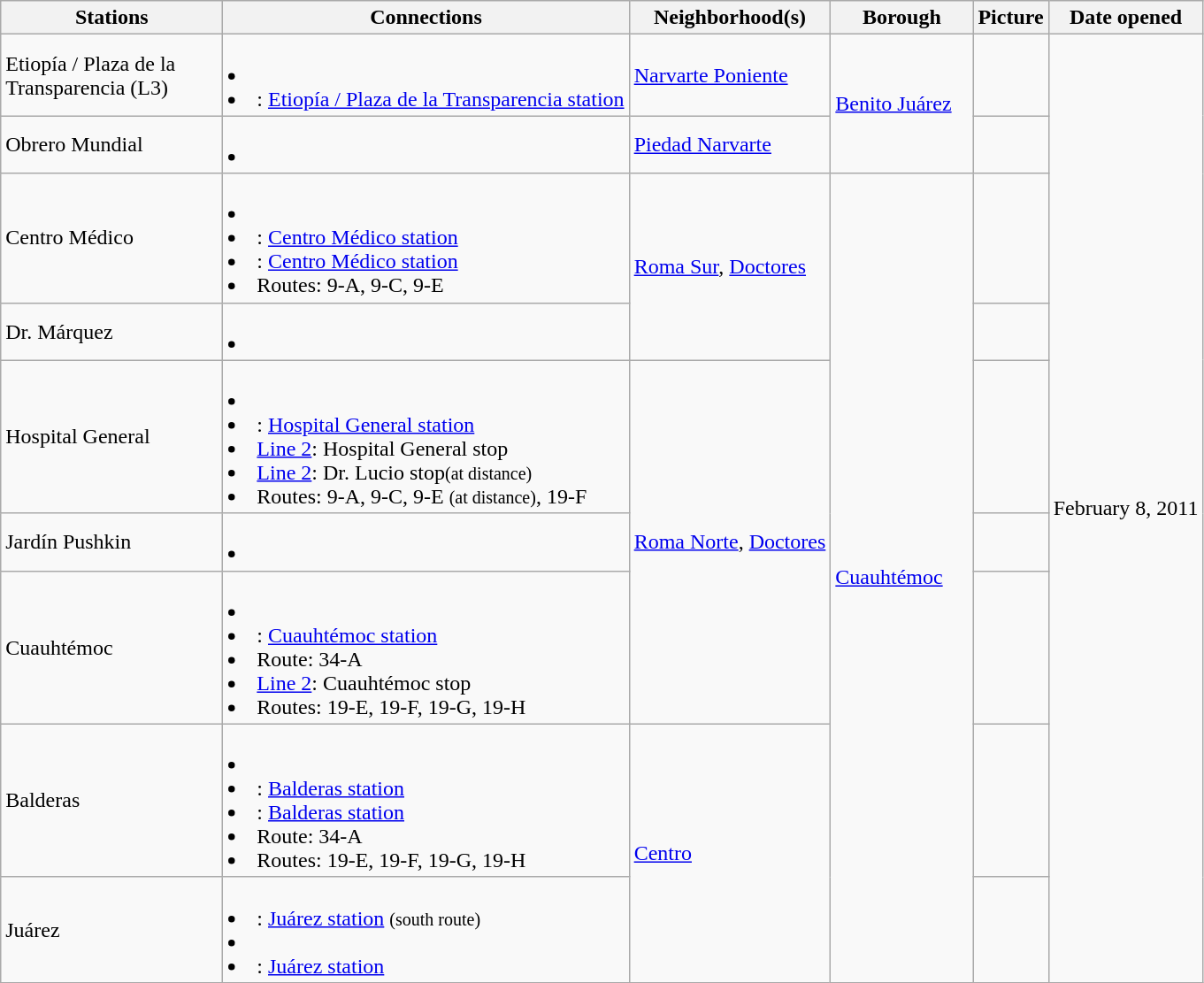<table class="wikitable">
<tr>
<th width="160px">Stations</th>
<th>Connections</th>
<th>Neighborhood(s)</th>
<th width="100px">Borough</th>
<th>Picture</th>
<th>Date opened</th>
</tr>
<tr>
<td>Etiopía / Plaza de la Transparencia (L3)</td>
<td><br><li></li>
<li> : <a href='#'>Etiopía / Plaza de la Transparencia station</a></td>
<td><a href='#'>Narvarte Poniente</a></td>
<td rowspan=2><a href='#'>Benito Juárez</a></td>
<td></td>
<td rowspan=9>February 8, 2011</td>
</tr>
<tr>
<td>Obrero Mundial</td>
<td><br><li></td>
<td><a href='#'>Piedad Narvarte</a></td>
<td></td>
</tr>
<tr>
<td>Centro Médico</td>
<td><br><li></li>
<li> : <a href='#'>Centro Médico station</a></li>
<li> : <a href='#'>Centro Médico station</a></li>
<li> Routes: 9-A, 9-C, 9-E</td>
<td rowspan=2><a href='#'>Roma Sur</a>, <a href='#'>Doctores</a></td>
<td rowspan=7><a href='#'>Cuauhtémoc</a></td>
<td></td>
</tr>
<tr>
<td>Dr. Márquez</td>
<td><br><li></td>
<td></td>
</tr>
<tr>
<td>Hospital General</td>
<td><br><li></li>
<li> : <a href='#'>Hospital General station</a></li>
<li> <a href='#'>Line 2</a>: Hospital General stop</li>
<li> <a href='#'>Line 2</a>: Dr. Lucio stop<small>(at distance)</small></li>
<li> Routes: 9-A, 9-C, 9-E <small>(at distance)</small>, 19-F</td>
<td rowspan=3><a href='#'>Roma Norte</a>, <a href='#'>Doctores</a></td>
<td></td>
</tr>
<tr>
<td>Jardín Pushkin</td>
<td><br><li></td>
<td></td>
</tr>
<tr>
<td>Cuauhtémoc</td>
<td><br><li></li>
<li> : <a href='#'>Cuauhtémoc station</a></li>
<li> Route: 34-A</li>
<li> <a href='#'>Line 2</a>: Cuauhtémoc stop</li>
<li> Routes: 19-E, 19-F, 19-G, 19-H</td>
<td></td>
</tr>
<tr>
<td>Balderas</td>
<td><br><li></li>
<li> : <a href='#'>Balderas station</a></li>
<li> : <a href='#'>Balderas station</a></li>
<li> Route: 34-A</li>
<li> Routes: 19-E, 19-F, 19-G, 19-H</td>
<td rowspan=2><a href='#'>Centro</a></td>
<td></td>
</tr>
<tr>
<td>Juárez</td>
<td><br><li> : <a href='#'>Juárez station</a> <small>(south route)</small></li>
<li></li>
<li> : <a href='#'>Juárez station</a></td>
<td></td>
</tr>
</table>
